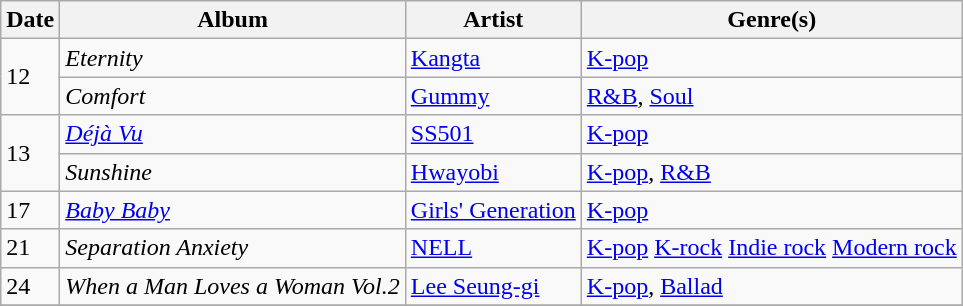<table class="wikitable" style="text-align: left;">
<tr>
<th>Date</th>
<th>Album</th>
<th>Artist</th>
<th>Genre(s)</th>
</tr>
<tr>
<td rowspan="2">12</td>
<td><em>Eternity</em></td>
<td><a href='#'>Kangta</a></td>
<td><a href='#'>K-pop</a></td>
</tr>
<tr>
<td><em>Comfort</em></td>
<td><a href='#'>Gummy</a></td>
<td><a href='#'>R&B</a>, <a href='#'>Soul</a></td>
</tr>
<tr>
<td rowspan="2">13</td>
<td><a href='#'><em>Déjà Vu</em></a></td>
<td><a href='#'>SS501</a></td>
<td><a href='#'>K-pop</a></td>
</tr>
<tr>
<td><em>Sunshine</em></td>
<td><a href='#'>Hwayobi</a></td>
<td><a href='#'>K-pop</a>, <a href='#'>R&B</a></td>
</tr>
<tr>
<td rowspan="1">17</td>
<td><a href='#'><em>Baby Baby</em></a></td>
<td><a href='#'>Girls' Generation</a></td>
<td><a href='#'>K-pop</a></td>
</tr>
<tr>
<td rowspan="1">21</td>
<td><em>Separation Anxiety</em></td>
<td><a href='#'>NELL</a></td>
<td><a href='#'>K-pop</a> <a href='#'>K-rock</a> <a href='#'>Indie rock</a> <a href='#'>Modern rock</a></td>
</tr>
<tr>
<td>24</td>
<td><em>When a Man Loves a Woman Vol.2</em></td>
<td><a href='#'>Lee Seung-gi</a></td>
<td><a href='#'>K-pop</a>, <a href='#'>Ballad</a></td>
</tr>
<tr>
</tr>
</table>
